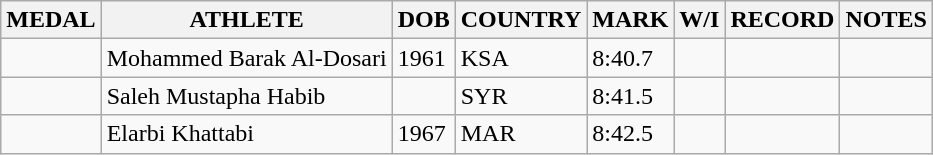<table class="wikitable">
<tr>
<th>MEDAL</th>
<th>ATHLETE</th>
<th>DOB</th>
<th>COUNTRY</th>
<th>MARK</th>
<th>W/I</th>
<th>RECORD</th>
<th>NOTES</th>
</tr>
<tr>
<td></td>
<td>Mohammed Barak Al-Dosari</td>
<td>1961</td>
<td>KSA</td>
<td>8:40.7</td>
<td></td>
<td></td>
<td></td>
</tr>
<tr>
<td></td>
<td>Saleh Mustapha Habib</td>
<td></td>
<td>SYR</td>
<td>8:41.5</td>
<td></td>
<td></td>
<td></td>
</tr>
<tr>
<td></td>
<td>Elarbi Khattabi</td>
<td>1967</td>
<td>MAR</td>
<td>8:42.5</td>
<td></td>
<td></td>
<td></td>
</tr>
</table>
